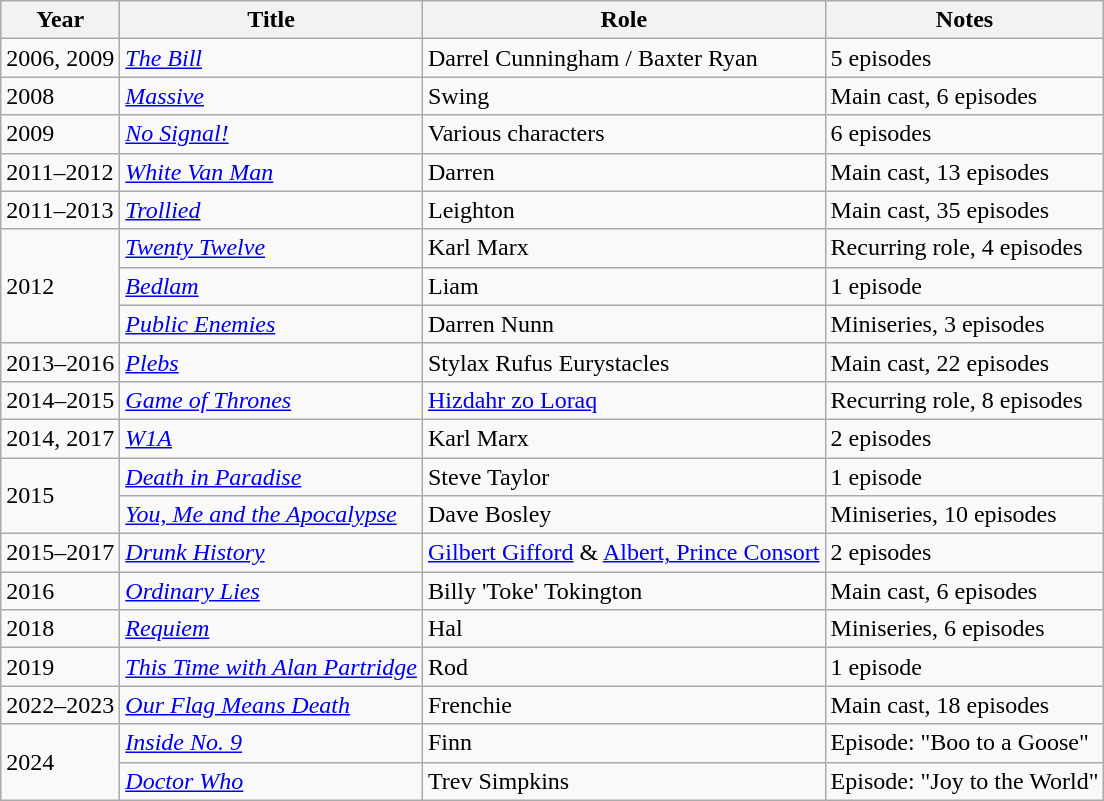<table class="wikitable sortable">
<tr>
<th>Year</th>
<th>Title</th>
<th>Role</th>
<th>Notes</th>
</tr>
<tr>
<td>2006, 2009</td>
<td><em><a href='#'>The Bill</a></em></td>
<td>Darrel Cunningham / Baxter Ryan</td>
<td>5 episodes</td>
</tr>
<tr>
<td>2008</td>
<td><em><a href='#'>Massive</a></em></td>
<td>Swing</td>
<td>Main cast, 6 episodes</td>
</tr>
<tr>
<td>2009</td>
<td><em><a href='#'>No Signal!</a></em></td>
<td>Various characters</td>
<td>6 episodes</td>
</tr>
<tr>
<td>2011–2012</td>
<td><em><a href='#'>White Van Man</a></em></td>
<td>Darren</td>
<td>Main cast, 13 episodes</td>
</tr>
<tr>
<td>2011–2013</td>
<td><em><a href='#'>Trollied</a></em></td>
<td>Leighton</td>
<td>Main cast, 35 episodes</td>
</tr>
<tr>
<td rowspan="3">2012</td>
<td><em><a href='#'>Twenty Twelve</a></em></td>
<td>Karl Marx</td>
<td>Recurring role, 4 episodes</td>
</tr>
<tr>
<td><em><a href='#'>Bedlam</a></em></td>
<td>Liam</td>
<td>1 episode</td>
</tr>
<tr>
<td><em><a href='#'>Public Enemies</a></em></td>
<td>Darren Nunn</td>
<td>Miniseries, 3 episodes</td>
</tr>
<tr>
<td>2013–2016</td>
<td><em><a href='#'>Plebs</a></em></td>
<td>Stylax Rufus Eurystacles</td>
<td>Main cast, 22 episodes</td>
</tr>
<tr>
<td>2014–2015</td>
<td><em><a href='#'>Game of Thrones</a></em></td>
<td><a href='#'>Hizdahr zo Loraq</a></td>
<td>Recurring role, 8 episodes</td>
</tr>
<tr>
<td>2014, 2017</td>
<td><em><a href='#'>W1A</a></em></td>
<td>Karl Marx</td>
<td>2 episodes</td>
</tr>
<tr>
<td rowspan="2">2015</td>
<td><em><a href='#'>Death in Paradise</a></em></td>
<td>Steve Taylor</td>
<td>1 episode</td>
</tr>
<tr>
<td><em><a href='#'>You, Me and the Apocalypse</a></em></td>
<td>Dave Bosley</td>
<td>Miniseries, 10 episodes</td>
</tr>
<tr>
<td>2015–2017</td>
<td><em><a href='#'>Drunk History</a></em></td>
<td><a href='#'>Gilbert Gifford</a> & <a href='#'>Albert, Prince Consort</a></td>
<td>2 episodes</td>
</tr>
<tr>
<td>2016</td>
<td><em><a href='#'>Ordinary Lies</a></em></td>
<td>Billy 'Toke' Tokington</td>
<td>Main cast, 6 episodes</td>
</tr>
<tr>
<td>2018</td>
<td><em><a href='#'>Requiem</a></em></td>
<td>Hal</td>
<td>Miniseries, 6 episodes</td>
</tr>
<tr>
<td>2019</td>
<td><em><a href='#'>This Time with Alan Partridge</a></em></td>
<td>Rod</td>
<td>1 episode</td>
</tr>
<tr>
<td>2022–2023</td>
<td><em><a href='#'>Our Flag Means Death</a></em></td>
<td>Frenchie</td>
<td>Main cast, 18 episodes</td>
</tr>
<tr>
<td rowspan="2">2024</td>
<td><em><a href='#'>Inside No. 9</a></em></td>
<td>Finn</td>
<td>Episode: "Boo to a Goose"</td>
</tr>
<tr>
<td><em><a href='#'>Doctor Who</a></em></td>
<td>Trev Simpkins</td>
<td>Episode: "Joy to the World"</td>
</tr>
</table>
